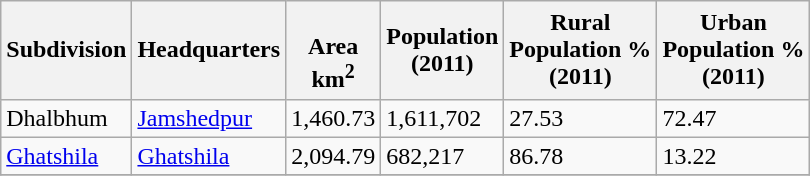<table class="wikitable sortable">
<tr>
<th>Subdivision</th>
<th>Headquarters</th>
<th><br>Area<br>km<sup>2</sup></th>
<th>Population<br>(2011)</th>
<th>Rural<br>Population %<br>(2011)</th>
<th>Urban<br> Population % <br>(2011)</th>
</tr>
<tr>
<td>Dhalbhum</td>
<td><a href='#'>Jamshedpur</a></td>
<td>1,460.73</td>
<td>1,611,702</td>
<td>27.53</td>
<td>72.47</td>
</tr>
<tr>
<td><a href='#'>Ghatshila</a></td>
<td><a href='#'>Ghatshila</a></td>
<td>2,094.79</td>
<td>682,217</td>
<td>86.78</td>
<td>13.22</td>
</tr>
<tr>
</tr>
</table>
